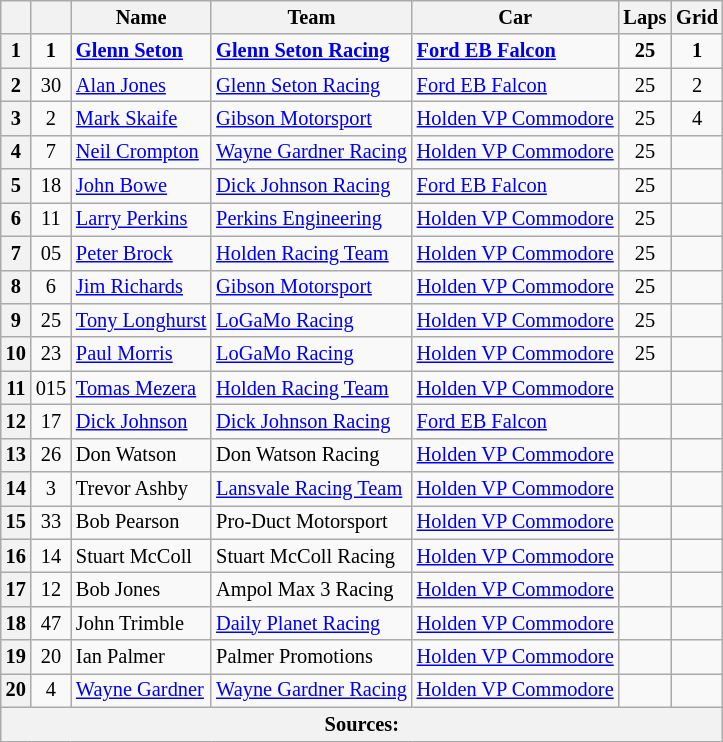<table class="wikitable" style="font-size: 85%">
<tr>
<th></th>
<th></th>
<th>Name</th>
<th>Team</th>
<th>Car</th>
<th>Laps</th>
<th>Grid</th>
</tr>
<tr>
<th>1</th>
<td style="text-align:center;"><strong>1</strong></td>
<td> <strong><a href='#'>Glenn Seton</a></strong></td>
<td><strong><a href='#'>Glenn Seton Racing</a></strong></td>
<td><strong><a href='#'>Ford EB Falcon</a></strong></td>
<td style="text-align:center;"><strong>25</strong></td>
<td style="text-align:center;"><strong>1</strong></td>
</tr>
<tr>
<th>2</th>
<td style="text-align:center;">30</td>
<td> <a href='#'>Alan Jones</a></td>
<td><a href='#'>Glenn Seton Racing</a></td>
<td><a href='#'>Ford EB Falcon</a></td>
<td style="text-align:center;">25</td>
<td style="text-align:center;">2</td>
</tr>
<tr>
<th>3</th>
<td style="text-align:center;">2</td>
<td> <a href='#'>Mark Skaife</a></td>
<td><a href='#'>Gibson Motorsport</a></td>
<td><a href='#'>Holden VP Commodore</a></td>
<td style="text-align:center;">25</td>
<td style="text-align:center;">4</td>
</tr>
<tr>
<th>4</th>
<td style="text-align:center;">7</td>
<td> <a href='#'>Neil Crompton</a></td>
<td><a href='#'>Wayne Gardner Racing</a></td>
<td><a href='#'>Holden VP Commodore</a></td>
<td style="text-align:center;">25</td>
<td style="text-align:center;"></td>
</tr>
<tr>
<th>5</th>
<td style="text-align:center;">18</td>
<td> <a href='#'>John Bowe</a></td>
<td><a href='#'>Dick Johnson Racing</a></td>
<td><a href='#'>Ford EB Falcon</a></td>
<td style="text-align:center;">25</td>
<td style="text-align:center;"></td>
</tr>
<tr>
<th>6</th>
<td style="text-align:center;">11</td>
<td> <a href='#'>Larry Perkins</a></td>
<td><a href='#'>Perkins Engineering</a></td>
<td><a href='#'>Holden VP Commodore</a></td>
<td style="text-align:center;">25</td>
<td style="text-align:center;"></td>
</tr>
<tr>
<th>7</th>
<td style="text-align:center;">05</td>
<td> <a href='#'>Peter Brock</a></td>
<td><a href='#'>Holden Racing Team</a></td>
<td><a href='#'>Holden VP Commodore</a></td>
<td style="text-align:center;">25</td>
<td style="text-align:center;"></td>
</tr>
<tr>
<th>8</th>
<td style="text-align:center;">6</td>
<td> <a href='#'>Jim Richards</a></td>
<td><a href='#'>Gibson Motorsport</a></td>
<td><a href='#'>Holden VP Commodore</a></td>
<td style="text-align:center;">25</td>
<td style="text-align:center;"></td>
</tr>
<tr>
<th>9</th>
<td style="text-align:center;">25</td>
<td> <a href='#'>Tony Longhurst</a></td>
<td><a href='#'>LoGaMo Racing</a></td>
<td><a href='#'>Holden VP Commodore</a></td>
<td style="text-align:center;">25</td>
<td style="text-align:center;"></td>
</tr>
<tr>
<th>10</th>
<td style="text-align:center;">23</td>
<td> <a href='#'>Paul Morris</a></td>
<td><a href='#'>LoGaMo Racing</a></td>
<td><a href='#'>Holden VP Commodore</a></td>
<td style="text-align:center;">25</td>
<td style="text-align:center;"></td>
</tr>
<tr>
<th>11</th>
<td style="text-align:center;">015</td>
<td> <a href='#'>Tomas Mezera</a></td>
<td><a href='#'>Holden Racing Team</a></td>
<td><a href='#'>Holden VP Commodore</a></td>
<td style="text-align:center;"></td>
<td style="text-align:center;"></td>
</tr>
<tr>
<th>12</th>
<td style="text-align:center;">17</td>
<td> <a href='#'>Dick Johnson</a></td>
<td><a href='#'>Dick Johnson Racing</a></td>
<td><a href='#'>Ford EB Falcon</a></td>
<td style="text-align:center;"></td>
<td style="text-align:center;"></td>
</tr>
<tr>
<th>13</th>
<td style="text-align:center;">26</td>
<td> Don Watson</td>
<td>Don Watson Racing</td>
<td><a href='#'>Holden VP Commodore</a></td>
<td style="text-align:center;"></td>
<td style="text-align:center;"></td>
</tr>
<tr>
<th>14</th>
<td style="text-align:center;">3</td>
<td> Trevor Ashby</td>
<td><a href='#'>Lansvale Racing Team</a></td>
<td><a href='#'>Holden VP Commodore</a></td>
<td style="text-align:center;"></td>
<td style="text-align:center;"></td>
</tr>
<tr>
<th>15</th>
<td style="text-align:center;">33</td>
<td> Bob Pearson</td>
<td>Pro-Duct Motorsport</td>
<td><a href='#'>Holden VP Commodore</a></td>
<td style="text-align:center;"></td>
<td style="text-align:center;"></td>
</tr>
<tr>
<th>16</th>
<td style="text-align:center;">14</td>
<td> Stuart McColl</td>
<td>Stuart McColl Racing</td>
<td><a href='#'>Holden VP Commodore</a></td>
<td style="text-align:center;"></td>
<td style="text-align:center;"></td>
</tr>
<tr>
<th>17</th>
<td style="text-align:center;">12</td>
<td> Bob Jones</td>
<td>Ampol Max 3 Racing</td>
<td><a href='#'>Holden VP Commodore</a></td>
<td style="text-align:center;"></td>
<td style="text-align:center;"></td>
</tr>
<tr>
<th>18</th>
<td style="text-align:center;">47</td>
<td> John Trimble</td>
<td><a href='#'>Daily Planet Racing</a></td>
<td><a href='#'>Holden VP Commodore</a></td>
<td style="text-align:center;"></td>
<td style="text-align:center;"></td>
</tr>
<tr>
<th>19</th>
<td style="text-align:center;">20</td>
<td> Ian Palmer</td>
<td>Palmer Promotions</td>
<td><a href='#'>Holden VP Commodore</a></td>
<td style="text-align:center;"></td>
<td style="text-align:center;"></td>
</tr>
<tr>
<th>20</th>
<td style="text-align:center;">4</td>
<td> <a href='#'>Wayne Gardner</a></td>
<td><a href='#'>Wayne Gardner Racing</a></td>
<td><a href='#'>Holden VP Commodore</a></td>
<td style="text-align:center;"></td>
<td style="text-align:center;"></td>
</tr>
<tr>
<th colspan="7">Sources:</th>
</tr>
</table>
